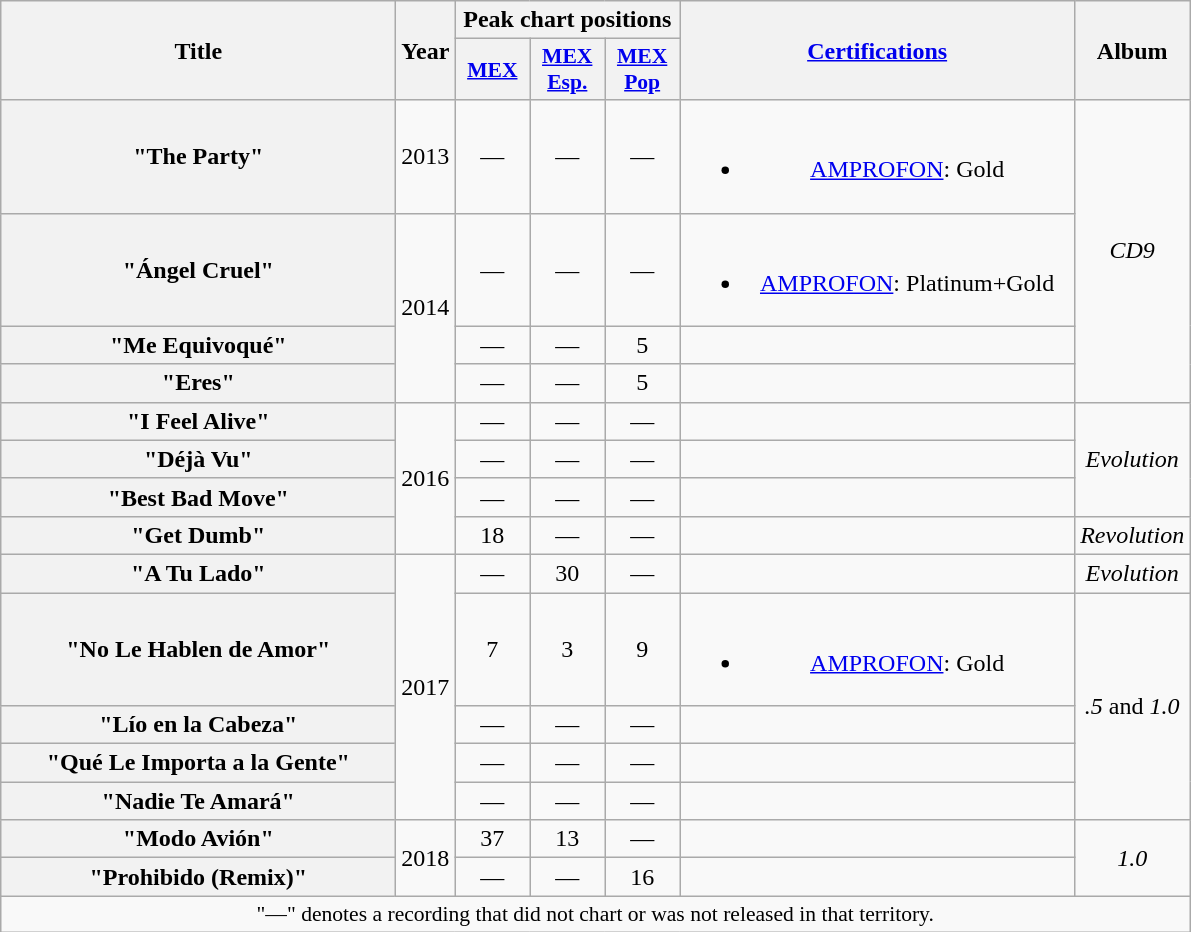<table class="wikitable plainrowheaders" style="text-align:center;">
<tr>
<th scope="col" rowspan="2" style="width:16em;">Title</th>
<th scope="col" rowspan="2">Year</th>
<th scope="col" colspan="3">Peak chart positions</th>
<th scope="col" rowspan="2" style="width:16em;"><a href='#'>Certifications</a></th>
<th scope="col" rowspan="2">Album</th>
</tr>
<tr>
<th scope="col" style="width:3em;font-size:90%;"><a href='#'>MEX</a><br></th>
<th scope="col" style="width:3em;font-size:90%;"><a href='#'>MEX<br>Esp.</a><br></th>
<th scope="col" style="width:3em;font-size:90%;"><a href='#'>MEX<br>Pop</a><br></th>
</tr>
<tr>
<th scope="row">"The Party"</th>
<td>2013</td>
<td>—</td>
<td>—</td>
<td>—</td>
<td><br><ul><li><a href='#'>AMPROFON</a>: Gold</li></ul></td>
<td rowspan="4"><em>CD9</em></td>
</tr>
<tr>
<th scope="row">"Ángel Cruel"</th>
<td rowspan="3">2014</td>
<td>—</td>
<td>—</td>
<td>—</td>
<td><br><ul><li><a href='#'>AMPROFON</a>: Platinum+Gold</li></ul></td>
</tr>
<tr>
<th scope="row">"Me Equivoqué"</th>
<td>—</td>
<td>—</td>
<td>5</td>
<td></td>
</tr>
<tr>
<th scope="row">"Eres"</th>
<td>—</td>
<td>—</td>
<td>5</td>
<td></td>
</tr>
<tr>
<th scope="row">"I Feel Alive"</th>
<td rowspan="4">2016</td>
<td>—</td>
<td>—</td>
<td>—</td>
<td></td>
<td rowspan="3"><em>Evolution</em></td>
</tr>
<tr>
<th scope="row">"Déjà Vu"</th>
<td>—</td>
<td>—</td>
<td>—</td>
<td></td>
</tr>
<tr>
<th scope="row">"Best Bad Move"</th>
<td>—</td>
<td>—</td>
<td>—</td>
<td></td>
</tr>
<tr>
<th scope="row">"Get Dumb"<br></th>
<td>18</td>
<td>—</td>
<td>—</td>
<td></td>
<td><em>Revolution</em></td>
</tr>
<tr>
<th scope="row">"A Tu Lado"</th>
<td rowspan="5">2017</td>
<td>—</td>
<td>30</td>
<td>—</td>
<td></td>
<td><em>Evolution</em></td>
</tr>
<tr>
<th scope="row">"No Le Hablen de Amor"</th>
<td>7</td>
<td>3</td>
<td>9</td>
<td><br><ul><li><a href='#'>AMPROFON</a>: Gold</li></ul></td>
<td rowspan="4"><em>.5</em> and <em>1.0</em></td>
</tr>
<tr>
<th scope="row">"Lío en la Cabeza"</th>
<td>—</td>
<td>—</td>
<td>—</td>
<td></td>
</tr>
<tr>
<th scope="row">"Qué Le Importa a la Gente"</th>
<td>—</td>
<td>—</td>
<td>—</td>
<td></td>
</tr>
<tr>
<th scope="row">"Nadie Te Amará"</th>
<td>—</td>
<td>—</td>
<td>—</td>
<td></td>
</tr>
<tr>
<th scope="row">"Modo Avión"</th>
<td rowspan="2">2018</td>
<td>37</td>
<td>13</td>
<td>—</td>
<td></td>
<td rowspan="2"><em>1.0</em></td>
</tr>
<tr>
<th scope="row">"Prohibido (Remix)"<br></th>
<td>—</td>
<td>—</td>
<td>16</td>
<td></td>
</tr>
<tr>
<td colspan="9" style="font-size:90%">"—" denotes a recording that did not chart or was not released in that territory.</td>
</tr>
</table>
